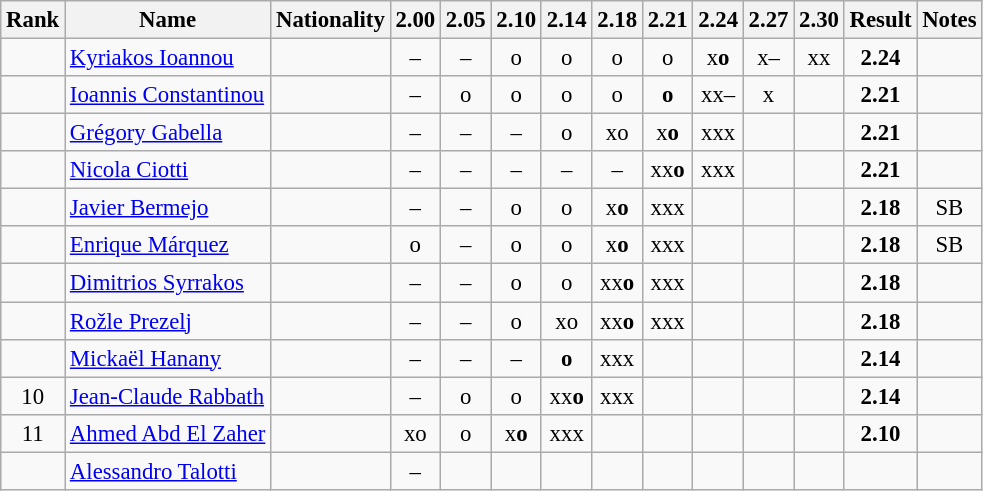<table class="wikitable sortable" style="text-align:center;font-size:95%">
<tr>
<th>Rank</th>
<th>Name</th>
<th>Nationality</th>
<th>2.00</th>
<th>2.05</th>
<th>2.10</th>
<th>2.14</th>
<th>2.18</th>
<th>2.21</th>
<th>2.24</th>
<th>2.27</th>
<th>2.30</th>
<th>Result</th>
<th>Notes</th>
</tr>
<tr>
<td></td>
<td align=left><a href='#'>Kyriakos Ioannou</a></td>
<td align=left></td>
<td>–</td>
<td>–</td>
<td>o</td>
<td>o</td>
<td>o</td>
<td>o</td>
<td>x<strong>o</strong></td>
<td>x–</td>
<td>xx</td>
<td><strong>2.24</strong></td>
<td></td>
</tr>
<tr>
<td></td>
<td align=left><a href='#'>Ioannis Constantinou</a></td>
<td align=left></td>
<td>–</td>
<td>o</td>
<td>o</td>
<td>o</td>
<td>o</td>
<td><strong>o</strong></td>
<td>xx–</td>
<td>x</td>
<td></td>
<td><strong>2.21</strong></td>
<td></td>
</tr>
<tr>
<td></td>
<td align=left><a href='#'>Grégory Gabella</a></td>
<td align=left></td>
<td>–</td>
<td>–</td>
<td>–</td>
<td>o</td>
<td>xo</td>
<td>x<strong>o</strong></td>
<td>xxx</td>
<td></td>
<td></td>
<td><strong>2.21</strong></td>
<td></td>
</tr>
<tr>
<td></td>
<td align=left><a href='#'>Nicola Ciotti</a></td>
<td align=left></td>
<td>–</td>
<td>–</td>
<td>–</td>
<td>–</td>
<td>–</td>
<td>xx<strong>o</strong></td>
<td>xxx</td>
<td></td>
<td></td>
<td><strong>2.21</strong></td>
<td></td>
</tr>
<tr>
<td></td>
<td align=left><a href='#'>Javier Bermejo</a></td>
<td align=left></td>
<td>–</td>
<td>–</td>
<td>o</td>
<td>o</td>
<td>x<strong>o</strong></td>
<td>xxx</td>
<td></td>
<td></td>
<td></td>
<td><strong>2.18</strong></td>
<td>SB</td>
</tr>
<tr>
<td></td>
<td align=left><a href='#'>Enrique Márquez</a></td>
<td align=left></td>
<td>o</td>
<td>–</td>
<td>o</td>
<td>o</td>
<td>x<strong>o</strong></td>
<td>xxx</td>
<td></td>
<td></td>
<td></td>
<td><strong>2.18</strong></td>
<td>SB</td>
</tr>
<tr>
<td></td>
<td align=left><a href='#'>Dimitrios Syrrakos</a></td>
<td align=left></td>
<td>–</td>
<td>–</td>
<td>o</td>
<td>o</td>
<td>xx<strong>o</strong></td>
<td>xxx</td>
<td></td>
<td></td>
<td></td>
<td><strong>2.18</strong></td>
<td></td>
</tr>
<tr>
<td></td>
<td align=left><a href='#'>Rožle Prezelj</a></td>
<td align=left></td>
<td>–</td>
<td>–</td>
<td>o</td>
<td>xo</td>
<td>xx<strong>o</strong></td>
<td>xxx</td>
<td></td>
<td></td>
<td></td>
<td><strong>2.18</strong></td>
<td></td>
</tr>
<tr>
<td></td>
<td align=left><a href='#'>Mickaël Hanany</a></td>
<td align=left></td>
<td>–</td>
<td>–</td>
<td>–</td>
<td><strong>o</strong></td>
<td>xxx</td>
<td></td>
<td></td>
<td></td>
<td></td>
<td><strong>2.14</strong></td>
<td></td>
</tr>
<tr>
<td>10</td>
<td align=left><a href='#'>Jean-Claude Rabbath</a></td>
<td align=left></td>
<td>–</td>
<td>o</td>
<td>o</td>
<td>xx<strong>o</strong></td>
<td>xxx</td>
<td></td>
<td></td>
<td></td>
<td></td>
<td><strong>2.14</strong></td>
<td></td>
</tr>
<tr>
<td>11</td>
<td align=left><a href='#'>Ahmed Abd El Zaher</a></td>
<td align=left></td>
<td>xo</td>
<td>o</td>
<td>x<strong>o</strong></td>
<td>xxx</td>
<td></td>
<td></td>
<td></td>
<td></td>
<td></td>
<td><strong>2.10</strong></td>
<td></td>
</tr>
<tr>
<td></td>
<td align=left><a href='#'>Alessandro Talotti</a></td>
<td align=left></td>
<td>–</td>
<td></td>
<td></td>
<td></td>
<td></td>
<td></td>
<td></td>
<td></td>
<td></td>
<td><strong></strong></td>
<td></td>
</tr>
</table>
